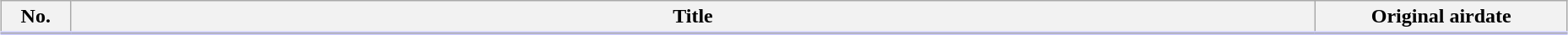<table class="wikitable" style="width:98%; margin:auto; background:#FFF;">
<tr style="border-bottom: 3px solid #CCF;">
<th style="width:3em;">No.</th>
<th>Title</th>
<th style="width:12em;">Original airdate</th>
</tr>
<tr>
</tr>
</table>
